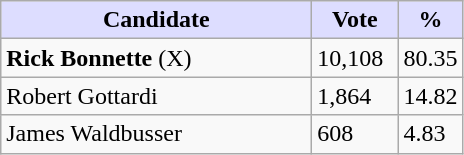<table class="wikitable">
<tr>
<th style="background:#ddf; width:200px;">Candidate</th>
<th style="background:#ddf; width:50px;">Vote</th>
<th style="background:#ddf; width:30px;">%</th>
</tr>
<tr>
<td><strong>Rick Bonnette</strong> (X)</td>
<td>10,108</td>
<td>80.35</td>
</tr>
<tr>
<td>Robert Gottardi</td>
<td>1,864</td>
<td>14.82</td>
</tr>
<tr>
<td>James Waldbusser</td>
<td>608</td>
<td>4.83</td>
</tr>
</table>
